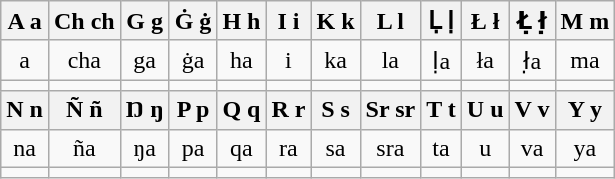<table class="wikitable" style="text-align: center">
<tr>
<th>A a</th>
<th>Ch ch</th>
<th>G g</th>
<th>Ġ ġ</th>
<th>H h</th>
<th>I i</th>
<th>K k</th>
<th>L l</th>
<th>Ḷ ḷ</th>
<th>Ł ł</th>
<th>Ł̣ ł̣</th>
<th>M m</th>
</tr>
<tr>
<td>a</td>
<td>cha</td>
<td>ga</td>
<td>ġa</td>
<td>ha</td>
<td>i</td>
<td>ka</td>
<td>la</td>
<td>ḷa</td>
<td>ła</td>
<td>ł̣a</td>
<td>ma</td>
</tr>
<tr>
<td></td>
<td></td>
<td></td>
<td></td>
<td></td>
<td></td>
<td></td>
<td></td>
<td></td>
<td></td>
<td></td>
<td></td>
</tr>
<tr>
<th>N n</th>
<th>Ñ ñ</th>
<th Ŋ>Ŋ ŋ</th>
<th>P p</th>
<th>Q q</th>
<th>R r</th>
<th>S s</th>
<th>Sr sr</th>
<th>T t</th>
<th>U u</th>
<th>V v</th>
<th>Y y</th>
</tr>
<tr>
<td>na</td>
<td>ña</td>
<td>ŋa</td>
<td>pa</td>
<td>qa</td>
<td>ra</td>
<td>sa</td>
<td>sra</td>
<td>ta</td>
<td>u</td>
<td>va</td>
<td>ya</td>
</tr>
<tr>
<td></td>
<td></td>
<td></td>
<td></td>
<td></td>
<td></td>
<td></td>
<td></td>
<td></td>
<td></td>
<td></td>
<td></td>
</tr>
</table>
